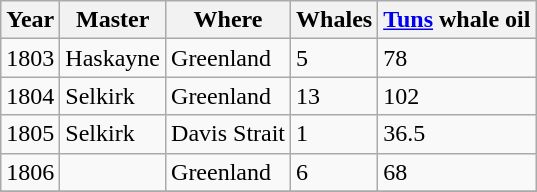<table class="sortable wikitable">
<tr>
<th>Year</th>
<th>Master</th>
<th>Where</th>
<th>Whales</th>
<th><a href='#'>Tuns</a> whale oil</th>
</tr>
<tr>
<td>1803</td>
<td>Haskayne</td>
<td>Greenland</td>
<td>5</td>
<td>78</td>
</tr>
<tr>
<td>1804</td>
<td>Selkirk</td>
<td>Greenland</td>
<td>13</td>
<td>102</td>
</tr>
<tr>
<td>1805</td>
<td>Selkirk</td>
<td>Davis Strait</td>
<td>1</td>
<td>36.5</td>
</tr>
<tr>
<td>1806</td>
<td></td>
<td>Greenland</td>
<td>6</td>
<td>68</td>
</tr>
<tr>
</tr>
</table>
